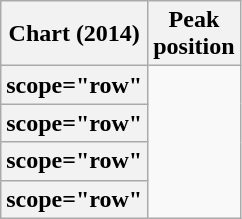<table class="wikitable sortable plainrowheaders" style="text-align:center;">
<tr>
<th scope="col">Chart (2014)</th>
<th scope="col">Peak<br>position</th>
</tr>
<tr>
<th>scope="row" </th>
</tr>
<tr>
<th>scope="row" </th>
</tr>
<tr>
<th>scope="row" </th>
</tr>
<tr>
<th>scope="row" </th>
</tr>
</table>
